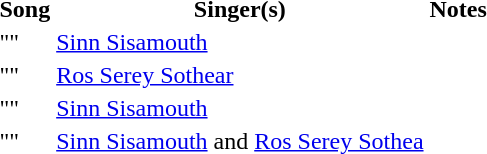<table>
<tr>
<th>Song</th>
<th>Singer(s)</th>
<th>Notes</th>
</tr>
<tr>
<td>""</td>
<td><a href='#'>Sinn Sisamouth</a></td>
<td></td>
</tr>
<tr>
<td>""</td>
<td><a href='#'>Ros Serey Sothear</a></td>
<td></td>
</tr>
<tr>
<td>""</td>
<td><a href='#'>Sinn Sisamouth</a></td>
<td></td>
</tr>
<tr>
<td>""</td>
<td><a href='#'>Sinn Sisamouth</a> and <a href='#'>Ros Serey Sothea</a></td>
<td></td>
</tr>
</table>
